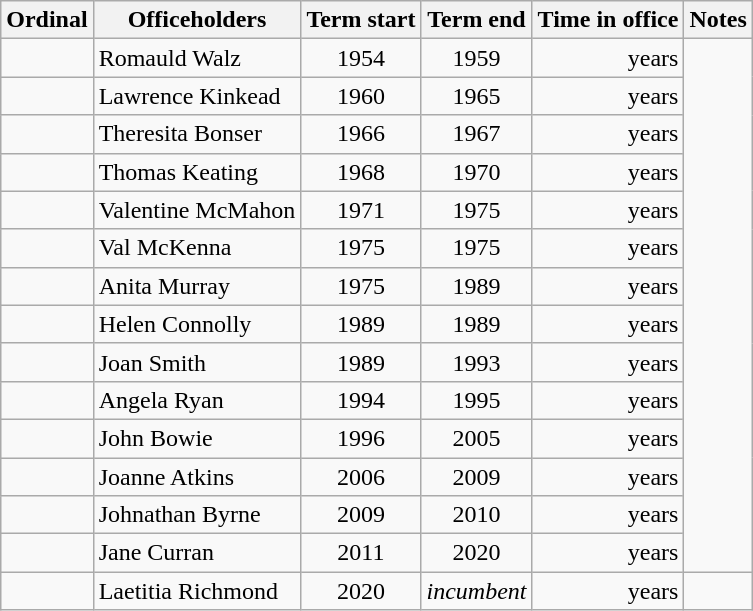<table class="wikitable sortable">
<tr>
<th>Ordinal</th>
<th>Officeholders</th>
<th>Term start</th>
<th>Term end</th>
<th>Time in office</th>
<th>Notes</th>
</tr>
<tr>
<td align=center></td>
<td>Romauld Walz</td>
<td align=center>1954</td>
<td align=center>1959</td>
<td align=right> years</td>
<td rowspan=14></td>
</tr>
<tr>
<td align=center></td>
<td>Lawrence Kinkead</td>
<td align=center>1960</td>
<td align=center>1965</td>
<td align=right> years</td>
</tr>
<tr>
<td align=center></td>
<td>Theresita Bonser</td>
<td align=center>1966</td>
<td align=center>1967</td>
<td align=right> years</td>
</tr>
<tr>
<td align=center></td>
<td>Thomas Keating</td>
<td align=center>1968</td>
<td align=center>1970</td>
<td align=right> years</td>
</tr>
<tr>
<td align=center></td>
<td>Valentine McMahon</td>
<td align=center>1971</td>
<td align=center>1975</td>
<td align=right> years</td>
</tr>
<tr>
<td align=center></td>
<td>Val McKenna</td>
<td align=center>1975</td>
<td align=center>1975</td>
<td align=right> years</td>
</tr>
<tr>
<td align=center></td>
<td>Anita Murray</td>
<td align=center>1975</td>
<td align=center>1989</td>
<td align=right> years</td>
</tr>
<tr>
<td align=center></td>
<td>Helen Connolly</td>
<td align=center>1989</td>
<td align=center>1989</td>
<td align=right> years</td>
</tr>
<tr>
<td align=center></td>
<td>Joan Smith</td>
<td align=center>1989</td>
<td align=center>1993</td>
<td align=right> years</td>
</tr>
<tr>
<td align=center></td>
<td>Angela Ryan</td>
<td align=center>1994</td>
<td align=center>1995</td>
<td align=right> years</td>
</tr>
<tr>
<td align=center></td>
<td>John Bowie</td>
<td align=center>1996</td>
<td align=center>2005</td>
<td align=right> years</td>
</tr>
<tr>
<td align=center></td>
<td>Joanne Atkins</td>
<td align=center>2006</td>
<td align=center>2009</td>
<td align=right> years</td>
</tr>
<tr>
<td align=center></td>
<td>Johnathan Byrne</td>
<td align=center>2009</td>
<td align=center>2010</td>
<td align=right> years</td>
</tr>
<tr>
<td align=center></td>
<td>Jane Curran</td>
<td align=center>2011</td>
<td align=center>2020</td>
<td align=right> years</td>
</tr>
<tr>
<td align=center></td>
<td>Laetitia Richmond</td>
<td align=center>2020</td>
<td align=center><em>incumbent</em></td>
<td align=right> years</td>
<td></td>
</tr>
</table>
